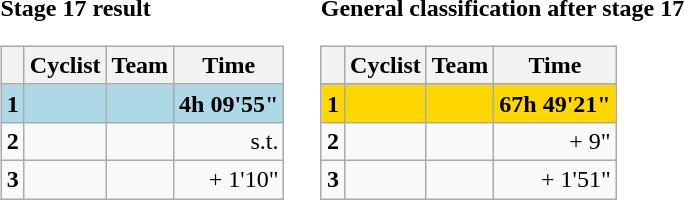<table>
<tr>
<td><strong>Stage 17 result</strong><br><table class="wikitable">
<tr>
<th></th>
<th>Cyclist</th>
<th>Team</th>
<th>Time</th>
</tr>
<tr bgcolor=lightblue>
<td><strong>1</strong></td>
<td><strong></strong></td>
<td><strong></strong></td>
<td align=right><strong>4h 09'55"</strong></td>
</tr>
<tr>
<td><strong>2</strong></td>
<td></td>
<td></td>
<td align=right>s.t.</td>
</tr>
<tr>
<td><strong>3</strong></td>
<td></td>
<td></td>
<td align=right>+ 1'10"</td>
</tr>
</table>
</td>
<td></td>
<td><strong>General classification after stage 17</strong><br><table class="wikitable">
<tr>
<th></th>
<th>Cyclist</th>
<th>Team</th>
<th>Time</th>
</tr>
<tr>
</tr>
<tr bgcolor=gold>
<td><strong>1</strong></td>
<td><strong></strong></td>
<td><strong></strong></td>
<td align=right><strong>67h 49'21"</strong></td>
</tr>
<tr>
<td><strong>2</strong></td>
<td></td>
<td></td>
<td align=right>+ 9"</td>
</tr>
<tr>
<td><strong>3</strong></td>
<td></td>
<td></td>
<td align=right>+ 1'51"</td>
</tr>
</table>
</td>
</tr>
</table>
